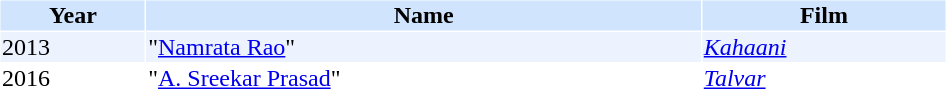<table cellspacing="1" cellpadding="1" border="0" style="width:50%;">
<tr style="background:#d1e4fd;">
<th>Year</th>
<th>Name</th>
<th>Film</th>
</tr>
<tr style="background:#edf3fe;">
<td>2013</td>
<td>"<a href='#'>Namrata Rao</a>"</td>
<td><em><a href='#'>Kahaani</a></em></td>
</tr>
<tr>
<td>2016</td>
<td>"<a href='#'>A. Sreekar Prasad</a>"</td>
<td><em><a href='#'>Talvar</a></em></td>
</tr>
</table>
